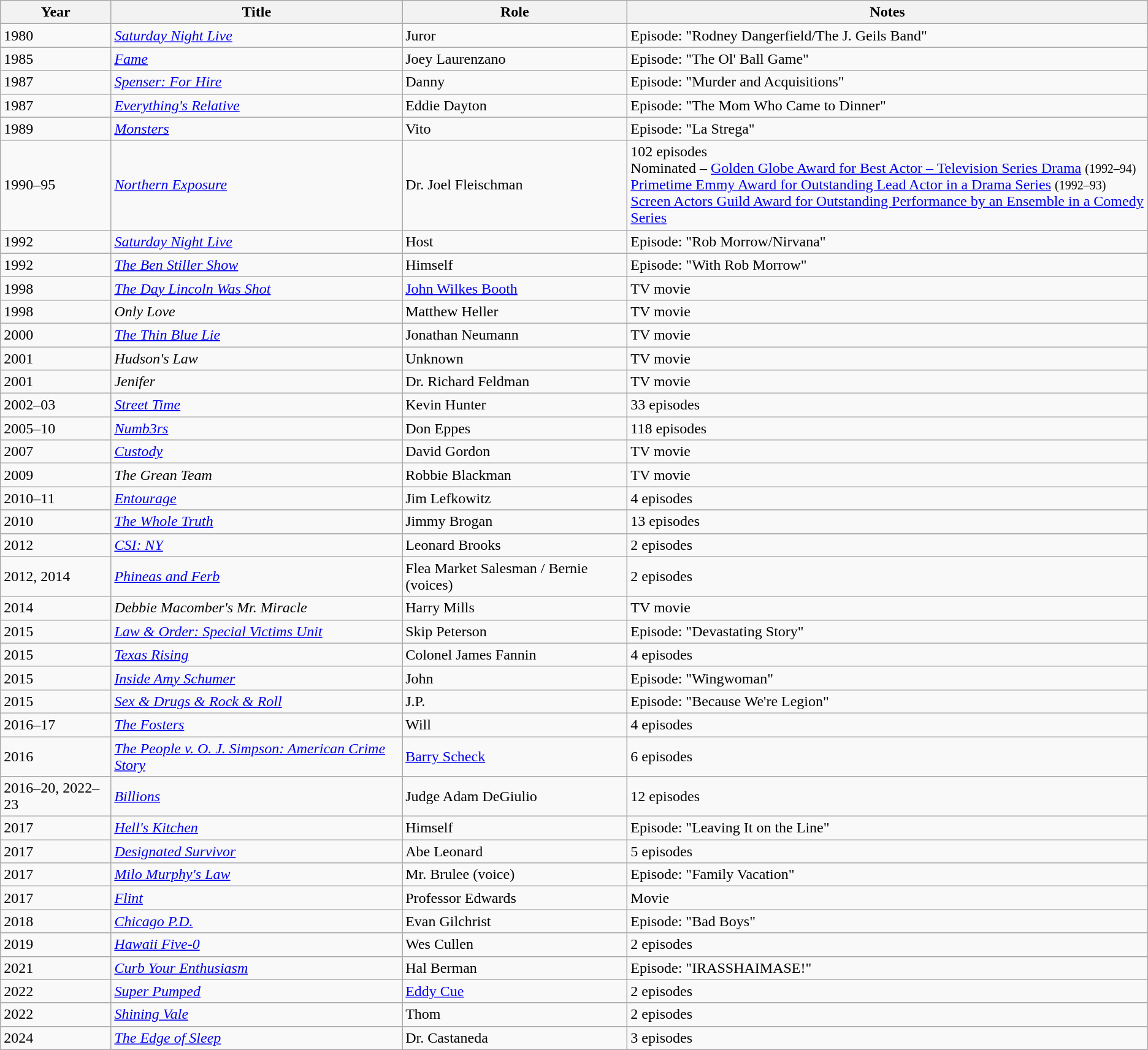<table class="wikitable sortable">
<tr>
<th>Year</th>
<th>Title</th>
<th>Role</th>
<th class="unsortable">Notes</th>
</tr>
<tr>
<td>1980</td>
<td><em><a href='#'>Saturday Night Live</a></em></td>
<td>Juror</td>
<td>Episode: "Rodney Dangerfield/The J. Geils Band"</td>
</tr>
<tr>
<td>1985</td>
<td><em><a href='#'>Fame</a></em></td>
<td>Joey Laurenzano</td>
<td>Episode: "The Ol' Ball Game"</td>
</tr>
<tr>
<td>1987</td>
<td><em><a href='#'>Spenser: For Hire</a></em></td>
<td>Danny</td>
<td>Episode: "Murder and Acquisitions"</td>
</tr>
<tr>
<td>1987</td>
<td><em><a href='#'>Everything's Relative</a></em></td>
<td>Eddie Dayton</td>
<td>Episode: "The Mom Who Came to Dinner"</td>
</tr>
<tr>
<td>1989</td>
<td><em><a href='#'>Monsters</a></em></td>
<td>Vito</td>
<td>Episode: "La Strega"</td>
</tr>
<tr>
<td>1990–95</td>
<td><em><a href='#'>Northern Exposure</a></em></td>
<td>Dr. Joel Fleischman</td>
<td>102 episodes<br>Nominated – <a href='#'>Golden Globe Award for Best Actor – Television Series Drama</a> <small>(1992–94)</small><br><a href='#'>Primetime Emmy Award for Outstanding Lead Actor in a Drama Series</a> <small>(1992–93)</small><br><a href='#'>Screen Actors Guild Award for Outstanding Performance by an Ensemble in a Comedy Series</a></td>
</tr>
<tr>
<td>1992</td>
<td><em><a href='#'>Saturday Night Live</a></em></td>
<td>Host</td>
<td>Episode: "Rob Morrow/Nirvana"</td>
</tr>
<tr>
<td>1992</td>
<td><em><a href='#'>The Ben Stiller Show</a></em></td>
<td>Himself</td>
<td>Episode: "With Rob Morrow"</td>
</tr>
<tr>
<td>1998</td>
<td><em><a href='#'>The Day Lincoln Was Shot</a></em></td>
<td><a href='#'>John Wilkes Booth</a></td>
<td>TV movie</td>
</tr>
<tr>
<td>1998</td>
<td><em>Only Love</em></td>
<td>Matthew Heller</td>
<td>TV movie</td>
</tr>
<tr>
<td>2000</td>
<td><em><a href='#'>The Thin Blue Lie</a></em></td>
<td>Jonathan Neumann</td>
<td>TV movie</td>
</tr>
<tr>
<td>2001</td>
<td><em>Hudson's Law</em></td>
<td>Unknown</td>
<td>TV movie</td>
</tr>
<tr>
<td>2001</td>
<td><em>Jenifer</em></td>
<td>Dr. Richard Feldman</td>
<td>TV movie</td>
</tr>
<tr>
<td>2002–03</td>
<td><em><a href='#'>Street Time</a></em></td>
<td>Kevin Hunter</td>
<td>33 episodes</td>
</tr>
<tr>
<td>2005–10</td>
<td><em><a href='#'>Numb3rs</a></em></td>
<td>Don Eppes</td>
<td>118 episodes</td>
</tr>
<tr>
<td>2007</td>
<td><em><a href='#'>Custody</a></em></td>
<td>David Gordon</td>
<td>TV movie</td>
</tr>
<tr>
<td>2009</td>
<td><em>The Grean Team</em></td>
<td>Robbie Blackman</td>
<td>TV movie</td>
</tr>
<tr>
<td>2010–11</td>
<td><em><a href='#'>Entourage</a></em></td>
<td>Jim Lefkowitz</td>
<td>4 episodes</td>
</tr>
<tr>
<td>2010</td>
<td><em><a href='#'>The Whole Truth</a></em></td>
<td>Jimmy Brogan</td>
<td>13 episodes</td>
</tr>
<tr>
<td>2012</td>
<td><em><a href='#'>CSI: NY</a></em></td>
<td>Leonard Brooks</td>
<td>2 episodes</td>
</tr>
<tr>
<td>2012, 2014</td>
<td><em><a href='#'>Phineas and Ferb</a></em></td>
<td>Flea Market Salesman / Bernie (voices)</td>
<td>2 episodes</td>
</tr>
<tr>
<td>2014</td>
<td><em>Debbie Macomber's Mr. Miracle</em></td>
<td>Harry Mills</td>
<td>TV movie</td>
</tr>
<tr>
<td>2015</td>
<td><em><a href='#'>Law & Order: Special Victims Unit</a></em></td>
<td>Skip Peterson</td>
<td>Episode: "Devastating Story"</td>
</tr>
<tr>
<td>2015</td>
<td><em><a href='#'>Texas Rising</a></em></td>
<td>Colonel James Fannin</td>
<td>4 episodes</td>
</tr>
<tr>
<td>2015</td>
<td><em><a href='#'>Inside Amy Schumer</a></em></td>
<td>John</td>
<td>Episode: "Wingwoman"</td>
</tr>
<tr>
<td>2015</td>
<td><em><a href='#'>Sex & Drugs & Rock & Roll</a></em></td>
<td>J.P.</td>
<td>Episode: "Because We're Legion"</td>
</tr>
<tr>
<td>2016–17</td>
<td><em><a href='#'>The Fosters</a></em></td>
<td>Will</td>
<td>4 episodes</td>
</tr>
<tr>
<td>2016</td>
<td><em><a href='#'>The People v. O. J. Simpson: American Crime Story</a></em></td>
<td><a href='#'>Barry Scheck</a></td>
<td>6 episodes</td>
</tr>
<tr>
<td>2016–20, 2022–23</td>
<td><em><a href='#'>Billions</a></em></td>
<td>Judge Adam DeGiulio</td>
<td>12 episodes</td>
</tr>
<tr>
<td>2017</td>
<td><em><a href='#'>Hell's Kitchen</a></em></td>
<td>Himself</td>
<td>Episode: "Leaving It on the Line"</td>
</tr>
<tr>
<td>2017</td>
<td><em><a href='#'>Designated Survivor</a></em></td>
<td>Abe Leonard</td>
<td>5 episodes</td>
</tr>
<tr>
<td>2017</td>
<td><em><a href='#'>Milo Murphy's Law</a></em></td>
<td>Mr. Brulee (voice)</td>
<td>Episode: "Family Vacation"</td>
</tr>
<tr>
<td>2017</td>
<td><em><a href='#'>Flint</a></em></td>
<td>Professor Edwards</td>
<td>Movie</td>
</tr>
<tr>
<td>2018</td>
<td><em><a href='#'>Chicago P.D.</a></em></td>
<td>Evan Gilchrist</td>
<td>Episode: "Bad Boys"</td>
</tr>
<tr>
<td>2019</td>
<td><em><a href='#'>Hawaii Five-0</a></em></td>
<td>Wes Cullen</td>
<td>2 episodes</td>
</tr>
<tr>
<td>2021</td>
<td><em><a href='#'>Curb Your Enthusiasm</a></em></td>
<td>Hal Berman</td>
<td>Episode: "IRASSHAIMASE!"</td>
</tr>
<tr>
<td>2022</td>
<td><em><a href='#'>Super Pumped</a></em></td>
<td><a href='#'>Eddy Cue</a></td>
<td>2 episodes</td>
</tr>
<tr>
<td>2022</td>
<td><em><a href='#'>Shining Vale</a></em></td>
<td>Thom</td>
<td>2 episodes</td>
</tr>
<tr>
<td>2024</td>
<td><em><a href='#'>The Edge of Sleep</a></em></td>
<td>Dr. Castaneda</td>
<td>3 episodes</td>
</tr>
</table>
